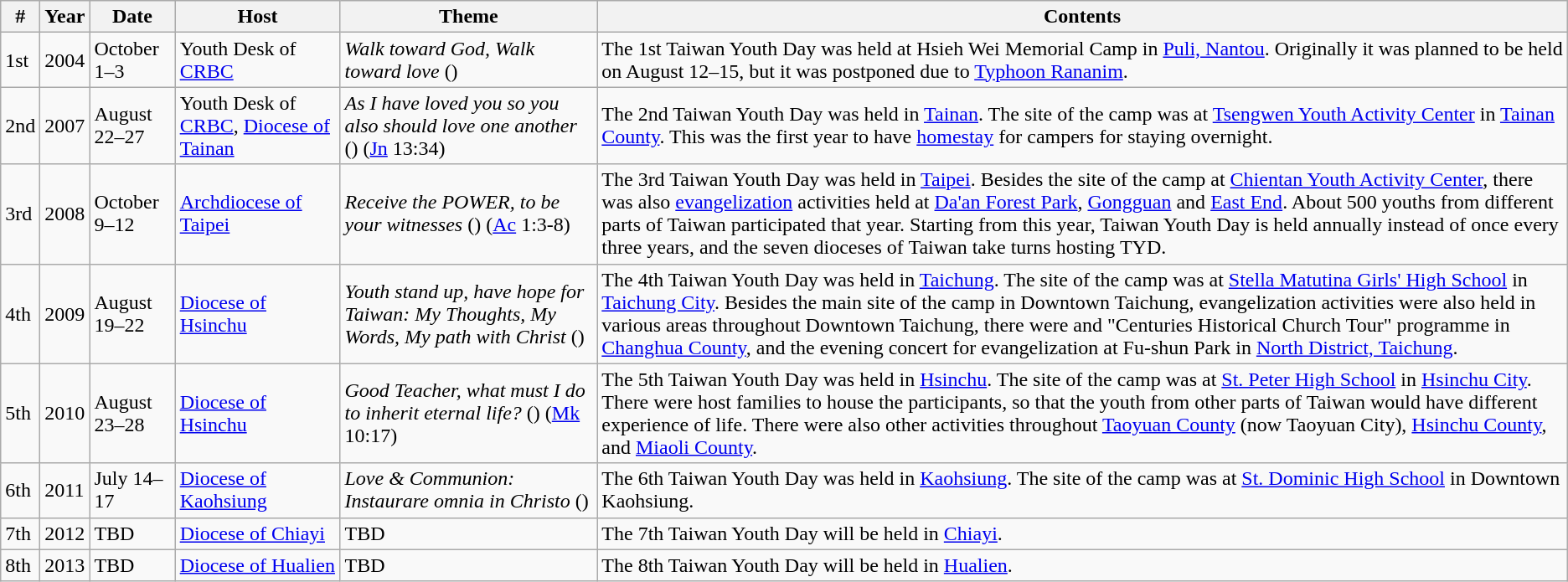<table class="wikitable">
<tr>
<th>#</th>
<th>Year</th>
<th>Date</th>
<th>Host</th>
<th>Theme</th>
<th>Contents</th>
</tr>
<tr>
<td>1st</td>
<td>2004</td>
<td>October 1–3</td>
<td>Youth Desk of <a href='#'>CRBC</a></td>
<td><em>Walk toward God, Walk toward love</em> ()</td>
<td>The 1st Taiwan Youth Day was held at Hsieh Wei Memorial Camp in <a href='#'>Puli, Nantou</a>. Originally it was planned to be held on August 12–15, but it was postponed due to <a href='#'>Typhoon Rananim</a>.</td>
</tr>
<tr>
<td>2nd</td>
<td>2007</td>
<td>August 22–27</td>
<td>Youth Desk of <a href='#'>CRBC</a>, <a href='#'>Diocese of Tainan</a></td>
<td><em>As I have loved you so you also should love one another</em> () (<a href='#'>Jn</a> 13:34)</td>
<td>The 2nd Taiwan Youth Day was held in <a href='#'>Tainan</a>. The site of the camp was at <a href='#'>Tsengwen Youth Activity Center</a> in <a href='#'>Tainan County</a>. This was the first year to have <a href='#'>homestay</a> for campers for staying overnight.</td>
</tr>
<tr>
<td>3rd</td>
<td>2008</td>
<td>October 9–12</td>
<td><a href='#'>Archdiocese of Taipei</a></td>
<td><em>Receive the POWER, to be your witnesses</em> () (<a href='#'>Ac</a> 1:3-8)</td>
<td>The 3rd Taiwan Youth Day was held in <a href='#'>Taipei</a>. Besides the site of the camp at <a href='#'>Chientan Youth Activity Center</a>, there was also <a href='#'>evangelization</a> activities held at <a href='#'>Da'an Forest Park</a>, <a href='#'>Gongguan</a> and <a href='#'>East End</a>. About 500 youths from different parts of Taiwan participated that year. Starting from this year, Taiwan Youth Day is held annually instead of once every three years, and the seven dioceses of Taiwan take turns hosting TYD.</td>
</tr>
<tr>
<td>4th</td>
<td>2009</td>
<td>August 19–22</td>
<td><a href='#'>Diocese of Hsinchu</a></td>
<td><em>Youth stand up, have hope for Taiwan: My Thoughts, My Words, My path with Christ</em> ()</td>
<td>The 4th Taiwan Youth Day was held in <a href='#'>Taichung</a>. The site of the camp was at <a href='#'>Stella Matutina Girls' High School</a> in <a href='#'>Taichung City</a>. Besides the main site of the camp in Downtown Taichung, evangelization activities were also held in various areas throughout Downtown Taichung, there were and "Centuries Historical Church Tour" programme in <a href='#'>Changhua County</a>, and the evening concert for evangelization at Fu-shun Park in <a href='#'>North District, Taichung</a>.</td>
</tr>
<tr>
<td>5th</td>
<td>2010</td>
<td>August 23–28</td>
<td><a href='#'>Diocese of Hsinchu</a></td>
<td><em>Good Teacher, what must I do to inherit eternal life?</em> () (<a href='#'>Mk</a> 10:17)</td>
<td>The 5th Taiwan Youth Day was held in <a href='#'>Hsinchu</a>. The site of the camp was at <a href='#'>St. Peter High School</a> in <a href='#'>Hsinchu City</a>. There were host families to house the participants, so that the youth from other parts of Taiwan would have different experience of life. There were also other activities throughout <a href='#'>Taoyuan County</a> (now Taoyuan City), <a href='#'>Hsinchu County</a>, and <a href='#'>Miaoli County</a>.</td>
</tr>
<tr>
<td>6th</td>
<td>2011</td>
<td>July 14–17</td>
<td><a href='#'>Diocese of Kaohsiung</a></td>
<td><em>Love & Communion: Instaurare omnia in Christo</em> ()</td>
<td>The 6th Taiwan Youth Day was held in <a href='#'>Kaohsiung</a>. The site of the camp was at <a href='#'>St. Dominic High School</a> in Downtown Kaohsiung.</td>
</tr>
<tr>
<td>7th</td>
<td>2012</td>
<td>TBD</td>
<td><a href='#'>Diocese of Chiayi</a></td>
<td>TBD</td>
<td>The 7th Taiwan Youth Day will be held in <a href='#'>Chiayi</a>.</td>
</tr>
<tr>
<td>8th</td>
<td>2013</td>
<td>TBD</td>
<td><a href='#'>Diocese of Hualien</a></td>
<td>TBD</td>
<td>The 8th Taiwan Youth Day will be held in <a href='#'>Hualien</a>.</td>
</tr>
</table>
